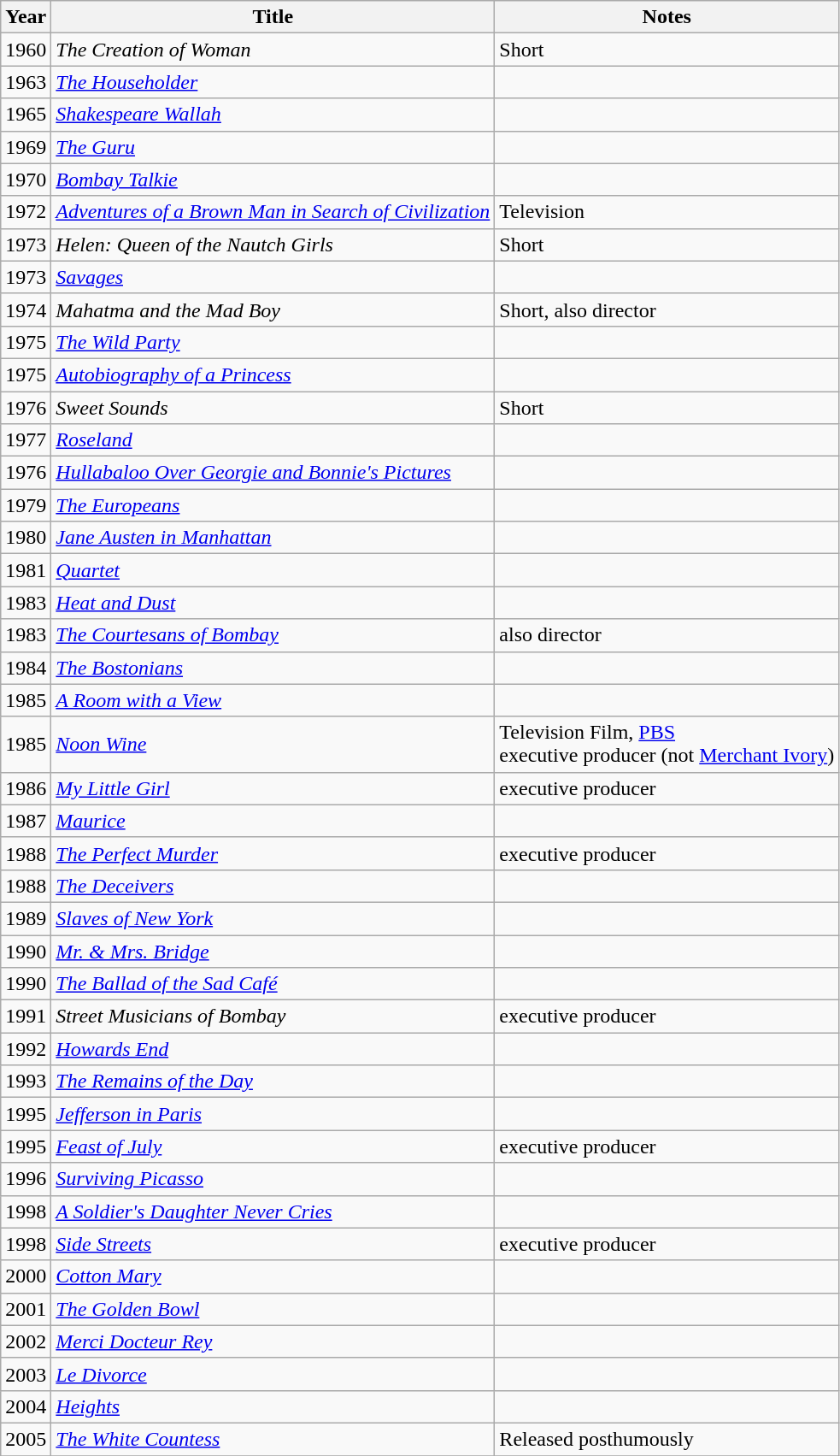<table class="wikitable sortable plainrowheaders">
<tr>
<th scope="col">Year</th>
<th scope="col">Title</th>
<th scope="col" class="unsortable">Notes</th>
</tr>
<tr>
<td>1960</td>
<td><em>The Creation of Woman</em></td>
<td>Short</td>
</tr>
<tr>
<td>1963</td>
<td><em><a href='#'>The Householder</a></em></td>
<td></td>
</tr>
<tr>
<td>1965</td>
<td><em><a href='#'>Shakespeare Wallah</a></em></td>
<td></td>
</tr>
<tr>
<td>1969</td>
<td><em><a href='#'>The Guru</a></em></td>
<td></td>
</tr>
<tr>
<td>1970</td>
<td><em><a href='#'>Bombay Talkie</a></em></td>
<td></td>
</tr>
<tr>
<td>1972</td>
<td><em><a href='#'>Adventures of a Brown Man in Search of Civilization</a></em></td>
<td>Television</td>
</tr>
<tr>
<td>1973</td>
<td><em>Helen: Queen of the Nautch Girls</em></td>
<td>Short</td>
</tr>
<tr>
<td>1973</td>
<td><em><a href='#'>Savages</a></em></td>
<td></td>
</tr>
<tr>
<td>1974</td>
<td><em>Mahatma and the Mad Boy</em></td>
<td>Short, also director</td>
</tr>
<tr>
<td>1975</td>
<td><em><a href='#'>The Wild Party</a></em></td>
<td></td>
</tr>
<tr>
<td>1975</td>
<td><em><a href='#'>Autobiography of a Princess</a></em></td>
<td></td>
</tr>
<tr>
<td>1976</td>
<td><em>Sweet Sounds</em></td>
<td>Short</td>
</tr>
<tr>
<td>1977</td>
<td><em><a href='#'>Roseland</a></em></td>
<td></td>
</tr>
<tr>
<td>1976</td>
<td><em><a href='#'>Hullabaloo Over Georgie and Bonnie's Pictures</a></em></td>
<td></td>
</tr>
<tr>
<td>1979</td>
<td><em><a href='#'>The Europeans</a></em></td>
<td></td>
</tr>
<tr>
<td>1980</td>
<td><em><a href='#'>Jane Austen in Manhattan</a></em></td>
<td></td>
</tr>
<tr>
<td>1981</td>
<td><em><a href='#'>Quartet</a></em></td>
<td></td>
</tr>
<tr>
<td>1983</td>
<td><em><a href='#'>Heat and Dust</a></em></td>
<td></td>
</tr>
<tr>
<td>1983</td>
<td><em><a href='#'>The Courtesans of Bombay</a></em></td>
<td>also director</td>
</tr>
<tr>
<td>1984</td>
<td><em><a href='#'>The Bostonians</a></em></td>
<td></td>
</tr>
<tr>
<td>1985</td>
<td><em><a href='#'>A Room with a View</a></em></td>
<td></td>
</tr>
<tr>
<td>1985</td>
<td><em><a href='#'>Noon Wine</a></em></td>
<td>Television Film, <a href='#'>PBS</a><br> executive producer (not <a href='#'>Merchant Ivory</a>)</td>
</tr>
<tr>
<td>1986</td>
<td><em><a href='#'>My Little Girl</a></em></td>
<td>executive producer</td>
</tr>
<tr>
<td>1987</td>
<td><em><a href='#'>Maurice</a></em></td>
<td></td>
</tr>
<tr>
<td>1988</td>
<td><em><a href='#'>The Perfect Murder</a></em></td>
<td>executive producer</td>
</tr>
<tr>
<td>1988</td>
<td><em><a href='#'>The Deceivers</a></em></td>
<td></td>
</tr>
<tr>
<td>1989</td>
<td><em><a href='#'>Slaves of New York</a></em></td>
<td></td>
</tr>
<tr>
<td>1990</td>
<td><em><a href='#'>Mr. & Mrs. Bridge</a></em></td>
<td></td>
</tr>
<tr>
<td>1990</td>
<td><em><a href='#'>The Ballad of the Sad Café</a></em></td>
<td></td>
</tr>
<tr>
<td>1991</td>
<td><em>Street Musicians of Bombay</em></td>
<td>executive producer</td>
</tr>
<tr>
<td>1992</td>
<td><em><a href='#'>Howards End</a></em></td>
<td></td>
</tr>
<tr>
<td>1993</td>
<td><em><a href='#'>The Remains of the Day</a></em></td>
<td></td>
</tr>
<tr>
<td>1995</td>
<td><em><a href='#'>Jefferson in Paris</a></em></td>
<td></td>
</tr>
<tr>
<td>1995</td>
<td><em><a href='#'>Feast of July</a></em></td>
<td>executive producer</td>
</tr>
<tr>
<td>1996</td>
<td><em><a href='#'>Surviving Picasso</a></em></td>
<td></td>
</tr>
<tr>
<td>1998</td>
<td><em><a href='#'>A Soldier's Daughter Never Cries</a></em></td>
<td></td>
</tr>
<tr>
<td>1998</td>
<td><em><a href='#'>Side Streets</a></em></td>
<td>executive producer</td>
</tr>
<tr>
<td>2000</td>
<td><em><a href='#'>Cotton Mary</a></em></td>
<td></td>
</tr>
<tr>
<td>2001</td>
<td><em><a href='#'>The Golden Bowl</a></em></td>
<td></td>
</tr>
<tr>
<td>2002</td>
<td><em><a href='#'>Merci Docteur Rey</a></em></td>
<td></td>
</tr>
<tr>
<td>2003</td>
<td><em><a href='#'>Le Divorce</a></em></td>
<td></td>
</tr>
<tr>
<td>2004</td>
<td><em><a href='#'>Heights</a></em></td>
<td></td>
</tr>
<tr>
<td>2005</td>
<td><em><a href='#'>The White Countess</a></em></td>
<td>Released posthumously</td>
</tr>
<tr>
</tr>
</table>
